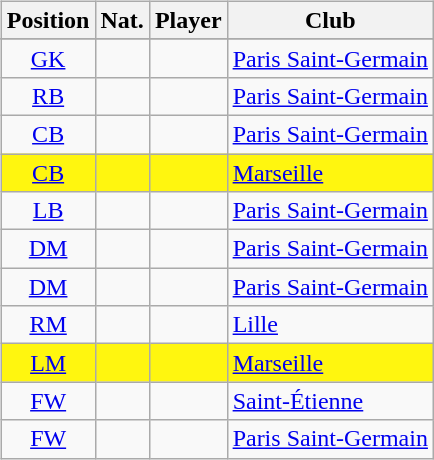<table style="width:100%;">
<tr>
<td width="50%"><br><table class="sortable wikitable" style="text-align: center;">
<tr>
<th>Position</th>
<th>Nat.</th>
<th>Player</th>
<th>Club</th>
</tr>
<tr>
</tr>
<tr>
<td><a href='#'>GK</a></td>
<td></td>
<td align=left></td>
<td align=left><a href='#'>Paris Saint-Germain</a></td>
</tr>
<tr>
<td><a href='#'>RB</a></td>
<td></td>
<td align=left></td>
<td align=left><a href='#'>Paris Saint-Germain</a></td>
</tr>
<tr>
<td><a href='#'>CB</a></td>
<td></td>
<td align=left></td>
<td align=left><a href='#'>Paris Saint-Germain</a></td>
</tr>
<tr bgcolor=#FFF60F>
<td><a href='#'>CB</a></td>
<td></td>
<td align=left></td>
<td align=left><a href='#'>Marseille</a></td>
</tr>
<tr>
<td><a href='#'>LB</a></td>
<td></td>
<td align=left></td>
<td align=left><a href='#'>Paris Saint-Germain</a></td>
</tr>
<tr>
<td><a href='#'>DM</a></td>
<td></td>
<td align=left></td>
<td align=left><a href='#'>Paris Saint-Germain</a></td>
</tr>
<tr>
<td><a href='#'>DM</a></td>
<td></td>
<td align=left></td>
<td align=left><a href='#'>Paris Saint-Germain</a></td>
</tr>
<tr>
<td><a href='#'>RM</a></td>
<td></td>
<td align=left></td>
<td align=left><a href='#'>Lille</a></td>
</tr>
<tr bgcolor=#FFF60F>
<td><a href='#'>LM</a></td>
<td></td>
<td align=left></td>
<td align=left><a href='#'>Marseille</a></td>
</tr>
<tr>
<td><a href='#'>FW</a></td>
<td></td>
<td align=left></td>
<td align=left><a href='#'>Saint-Étienne</a></td>
</tr>
<tr>
<td><a href='#'>FW</a></td>
<td></td>
<td align=left></td>
<td align=left><a href='#'>Paris Saint-Germain</a></td>
</tr>
</table>
</td>
<td width="50%"><br><div>












</div></td>
</tr>
</table>
